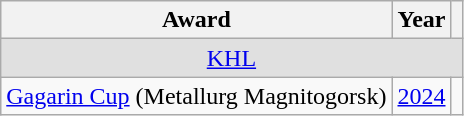<table class="wikitable">
<tr>
<th>Award</th>
<th>Year</th>
<th></th>
</tr>
<tr ALIGN="center" bgcolor="#e0e0e0">
<td colspan="3"><a href='#'>KHL</a></td>
</tr>
<tr>
<td><a href='#'>Gagarin Cup</a> (Metallurg Magnitogorsk)</td>
<td><a href='#'>2024</a></td>
<td></td>
</tr>
</table>
